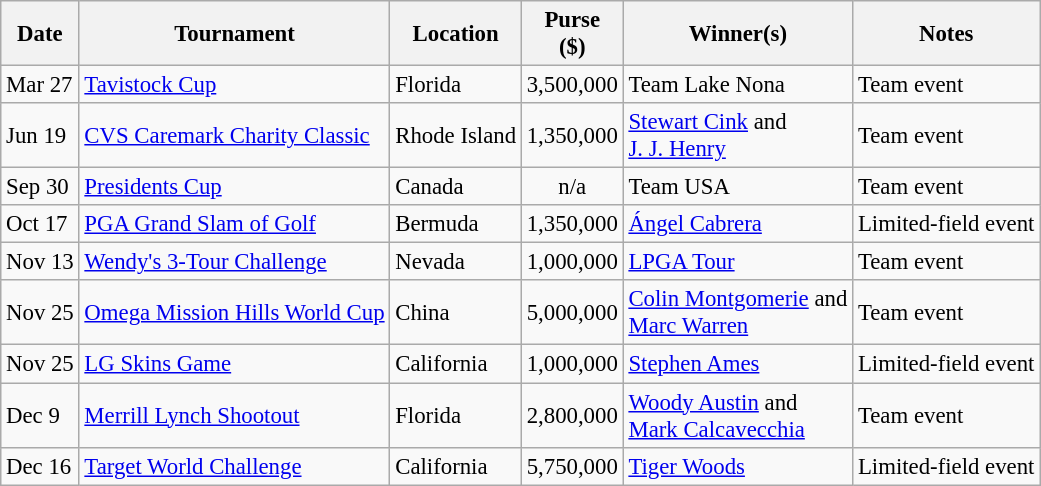<table class="wikitable" style="font-size:95%">
<tr>
<th>Date</th>
<th>Tournament</th>
<th>Location</th>
<th>Purse<br>($)</th>
<th>Winner(s)</th>
<th>Notes</th>
</tr>
<tr>
<td>Mar 27</td>
<td><a href='#'>Tavistock Cup</a></td>
<td>Florida</td>
<td align=right>3,500,000</td>
<td>Team Lake Nona</td>
<td>Team event</td>
</tr>
<tr>
<td>Jun 19</td>
<td><a href='#'>CVS Caremark Charity Classic</a></td>
<td>Rhode Island</td>
<td align=right>1,350,000</td>
<td> <a href='#'>Stewart Cink</a> and<br> <a href='#'>J. J. Henry</a></td>
<td>Team event</td>
</tr>
<tr>
<td>Sep 30</td>
<td><a href='#'>Presidents Cup</a></td>
<td>Canada</td>
<td align=center>n/a</td>
<td> Team USA</td>
<td>Team event</td>
</tr>
<tr>
<td>Oct 17</td>
<td><a href='#'>PGA Grand Slam of Golf</a></td>
<td>Bermuda</td>
<td align=right>1,350,000</td>
<td> <a href='#'>Ángel Cabrera</a></td>
<td>Limited-field event</td>
</tr>
<tr>
<td>Nov 13</td>
<td><a href='#'>Wendy's 3-Tour Challenge</a></td>
<td>Nevada</td>
<td align=right>1,000,000</td>
<td><a href='#'>LPGA Tour</a></td>
<td>Team event</td>
</tr>
<tr>
<td>Nov 25</td>
<td><a href='#'>Omega Mission Hills World Cup</a></td>
<td>China</td>
<td align=right>5,000,000</td>
<td> <a href='#'>Colin Montgomerie</a> and<br> <a href='#'>Marc Warren</a></td>
<td>Team event</td>
</tr>
<tr>
<td>Nov 25</td>
<td><a href='#'>LG Skins Game</a></td>
<td>California</td>
<td align=right>1,000,000</td>
<td> <a href='#'>Stephen Ames</a></td>
<td>Limited-field event</td>
</tr>
<tr>
<td>Dec 9</td>
<td><a href='#'>Merrill Lynch Shootout</a></td>
<td>Florida</td>
<td align=right>2,800,000</td>
<td> <a href='#'>Woody Austin</a> and<br> <a href='#'>Mark Calcavecchia</a></td>
<td>Team event</td>
</tr>
<tr>
<td>Dec 16</td>
<td><a href='#'>Target World Challenge</a></td>
<td>California</td>
<td align=right>5,750,000</td>
<td> <a href='#'>Tiger Woods</a></td>
<td>Limited-field event</td>
</tr>
</table>
